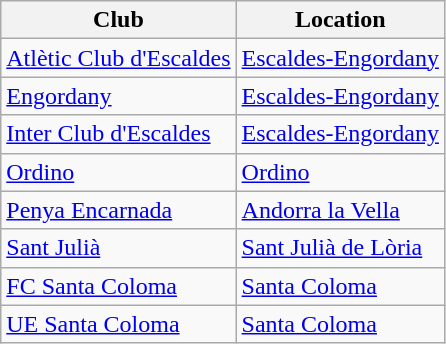<table class="wikitable sortable">
<tr>
<th>Club</th>
<th>Location</th>
</tr>
<tr>
<td><a href='#'>Atlètic Club d'Escaldes</a></td>
<td><a href='#'>Escaldes-Engordany</a></td>
</tr>
<tr>
<td><a href='#'>Engordany</a></td>
<td><a href='#'>Escaldes-Engordany</a></td>
</tr>
<tr>
<td><a href='#'>Inter Club d'Escaldes</a></td>
<td><a href='#'>Escaldes-Engordany</a></td>
</tr>
<tr>
<td><a href='#'>Ordino</a></td>
<td><a href='#'>Ordino</a></td>
</tr>
<tr>
<td><a href='#'>Penya Encarnada</a></td>
<td><a href='#'>Andorra la Vella</a></td>
</tr>
<tr>
<td><a href='#'>Sant Julià</a></td>
<td><a href='#'>Sant Julià de Lòria</a></td>
</tr>
<tr>
<td><a href='#'>FC Santa Coloma</a></td>
<td><a href='#'>Santa Coloma</a></td>
</tr>
<tr>
<td><a href='#'>UE Santa Coloma</a></td>
<td><a href='#'>Santa Coloma</a></td>
</tr>
</table>
